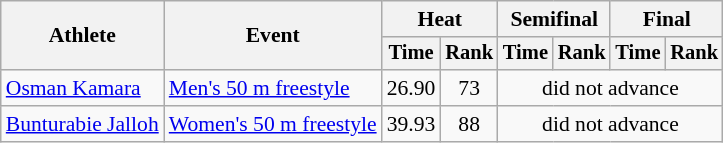<table class=wikitable style="font-size:90%">
<tr>
<th rowspan="2">Athlete</th>
<th rowspan="2">Event</th>
<th colspan="2">Heat</th>
<th colspan="2">Semifinal</th>
<th colspan="2">Final</th>
</tr>
<tr style="font-size:95%">
<th>Time</th>
<th>Rank</th>
<th>Time</th>
<th>Rank</th>
<th>Time</th>
<th>Rank</th>
</tr>
<tr align=center>
<td align=left><a href='#'>Osman Kamara</a></td>
<td align=left><a href='#'>Men's 50 m freestyle</a></td>
<td>26.90</td>
<td>73</td>
<td colspan=4>did not advance</td>
</tr>
<tr align=center>
<td align=left><a href='#'>Bunturabie Jalloh</a></td>
<td align=left><a href='#'>Women's 50 m freestyle</a></td>
<td>39.93</td>
<td>88</td>
<td colspan=4>did not advance</td>
</tr>
</table>
